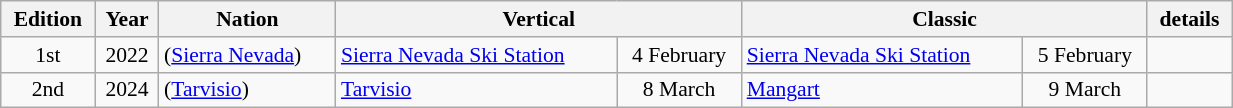<table class="wikitable" style="width:65%; font-size:90%; text-align:center;">
<tr>
<th>Edition</th>
<th>Year</th>
<th>Nation</th>
<th colspan=2>Vertical</th>
<th colspan=2>Classic</th>
<th>details</th>
</tr>
<tr>
<td>1st</td>
<td>2022</td>
<td align=left> (<a href='#'>Sierra Nevada</a>)</td>
<td align=left><a href='#'>Sierra Nevada Ski Station</a></td>
<td>4 February</td>
<td align=left><a href='#'>Sierra Nevada Ski Station</a></td>
<td>5 February</td>
<td></td>
</tr>
<tr>
<td>2nd</td>
<td>2024</td>
<td align=left> (<a href='#'>Tarvisio</a>)</td>
<td align=left><a href='#'>Tarvisio</a></td>
<td>8 March</td>
<td align=left><a href='#'>Mangart</a></td>
<td>9 March</td>
<td></td>
</tr>
</table>
